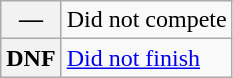<table class="wikitable">
<tr>
<th scope="row">—</th>
<td>Did not compete</td>
</tr>
<tr>
<th scope="row">DNF</th>
<td><a href='#'>Did not finish</a></td>
</tr>
</table>
